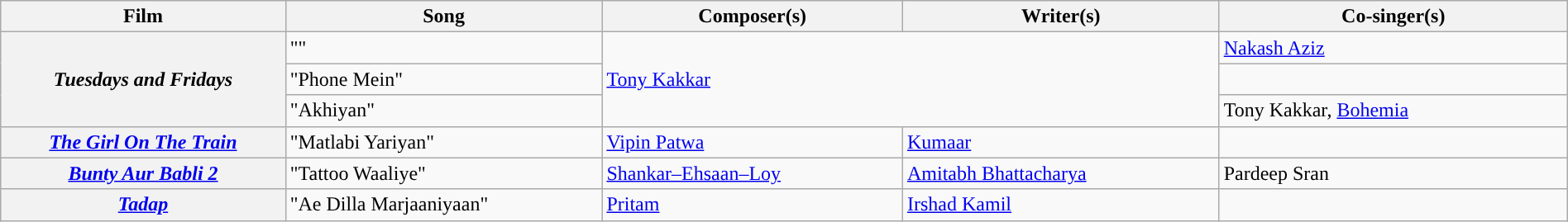<table class="wikitable plainrowheaders" width="100%">
<tr>
<th width=18%>Film</th>
<th width=20%>Song</th>
<th width=19%>Composer(s)</th>
<th width=20%>Writer(s)</th>
<th width=22%>Co-singer(s)</th>
</tr>
<tr>
<th scope="row" rowspan="3"><em>Tuesdays and Fridays</em></th>
<td>""</td>
<td rowspan="3" colspan=2><a href='#'>Tony Kakkar</a></td>
<td><a href='#'>Nakash Aziz</a></td>
</tr>
<tr>
<td>"Phone Mein"</td>
<td></td>
</tr>
<tr>
<td>"Akhiyan"</td>
<td>Tony Kakkar, <a href='#'>Bohemia</a></td>
</tr>
<tr>
<th scope="row"><em><a href='#'>The Girl On The Train</a></em></th>
<td>"Matlabi Yariyan"</td>
<td><a href='#'>Vipin Patwa</a></td>
<td><a href='#'>Kumaar</a></td>
<td></td>
</tr>
<tr>
<th scope="row"><em><a href='#'>Bunty Aur Babli 2</a></em></th>
<td>"Tattoo Waaliye"</td>
<td><a href='#'>Shankar–Ehsaan–Loy</a></td>
<td><a href='#'>Amitabh Bhattacharya</a></td>
<td>Pardeep Sran</td>
</tr>
<tr>
<th scope="row"><em><a href='#'>Tadap</a></em></th>
<td>"Ae Dilla Marjaaniyaan"</td>
<td><a href='#'>Pritam</a></td>
<td><a href='#'>Irshad Kamil</a></td>
<td></td>
</tr>
</table>
